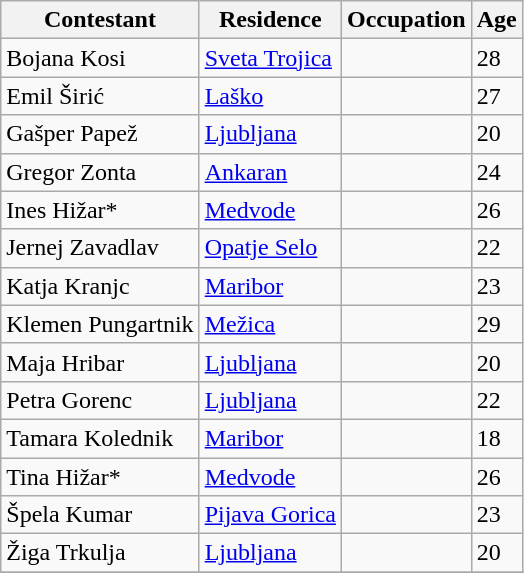<table class=wikitable>
<tr>
<th>Contestant</th>
<th>Residence</th>
<th>Occupation</th>
<th>Age</th>
</tr>
<tr>
<td>Bojana Kosi</td>
<td><a href='#'>Sveta Trojica</a></td>
<td></td>
<td>28</td>
</tr>
<tr>
<td>Emil Širić</td>
<td><a href='#'>Laško</a></td>
<td></td>
<td>27</td>
</tr>
<tr>
<td>Gašper Papež</td>
<td><a href='#'>Ljubljana</a></td>
<td></td>
<td>20</td>
</tr>
<tr>
<td>Gregor Zonta</td>
<td><a href='#'>Ankaran</a></td>
<td></td>
<td>24</td>
</tr>
<tr>
<td>Ines Hižar*</td>
<td><a href='#'>Medvode</a></td>
<td></td>
<td>26</td>
</tr>
<tr>
<td>Jernej Zavadlav</td>
<td><a href='#'>Opatje Selo</a></td>
<td></td>
<td>22</td>
</tr>
<tr>
<td>Katja Kranjc</td>
<td><a href='#'>Maribor</a></td>
<td></td>
<td>23</td>
</tr>
<tr>
<td>Klemen Pungartnik</td>
<td><a href='#'>Mežica</a></td>
<td></td>
<td>29</td>
</tr>
<tr>
<td>Maja Hribar</td>
<td><a href='#'>Ljubljana</a></td>
<td></td>
<td>20</td>
</tr>
<tr>
<td>Petra Gorenc</td>
<td><a href='#'>Ljubljana</a></td>
<td></td>
<td>22</td>
</tr>
<tr>
<td>Tamara Kolednik</td>
<td><a href='#'>Maribor</a></td>
<td></td>
<td>18</td>
</tr>
<tr>
<td>Tina Hižar*</td>
<td><a href='#'>Medvode</a></td>
<td></td>
<td>26</td>
</tr>
<tr>
<td>Špela Kumar</td>
<td><a href='#'>Pijava Gorica</a></td>
<td></td>
<td>23</td>
</tr>
<tr>
<td>Žiga Trkulja</td>
<td><a href='#'>Ljubljana</a></td>
<td></td>
<td>20</td>
</tr>
<tr>
</tr>
</table>
